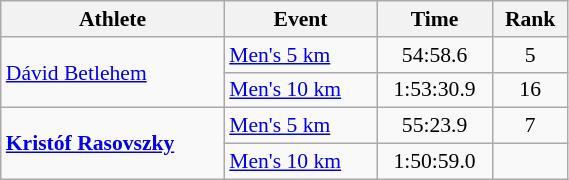<table class="wikitable" style="text-align:center; font-size:90%; width:30%;">
<tr>
<th>Athlete</th>
<th>Event</th>
<th>Time</th>
<th>Rank</th>
</tr>
<tr>
<td align=left rowspan=2><a href='#'>Dávid Betlehem</a></td>
<td align=left><a href='#'>Men's 5 km</a></td>
<td>54:58.6</td>
<td>5</td>
</tr>
<tr>
<td align=left><a href='#'>Men's 10 km</a></td>
<td>1:53:30.9</td>
<td>16</td>
</tr>
<tr>
<td align=left rowspan=2><strong><a href='#'>Kristóf Rasovszky</a></strong></td>
<td align=left><a href='#'>Men's 5 km</a></td>
<td>55:23.9</td>
<td>7</td>
</tr>
<tr>
<td align=left><a href='#'>Men's 10 km</a></td>
<td>1:50:59.0</td>
<td></td>
</tr>
</table>
